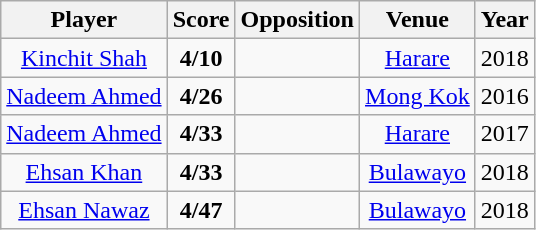<table class="wikitable sortable" style="text-align: center;">
<tr>
<th>Player</th>
<th>Score</th>
<th>Opposition</th>
<th>Venue</th>
<th>Year</th>
</tr>
<tr>
<td><a href='#'>Kinchit Shah</a></td>
<td><strong>4/10</strong></td>
<td></td>
<td><a href='#'>Harare</a></td>
<td>2018</td>
</tr>
<tr>
<td><a href='#'>Nadeem Ahmed</a></td>
<td><strong>4/26</strong></td>
<td></td>
<td><a href='#'>Mong Kok</a></td>
<td>2016</td>
</tr>
<tr>
<td><a href='#'>Nadeem Ahmed</a></td>
<td><strong>4/33</strong></td>
<td></td>
<td><a href='#'>Harare</a></td>
<td>2017</td>
</tr>
<tr>
<td><a href='#'>Ehsan Khan</a></td>
<td><strong>4/33</strong></td>
<td></td>
<td><a href='#'>Bulawayo</a></td>
<td>2018</td>
</tr>
<tr>
<td><a href='#'>Ehsan Nawaz</a></td>
<td><strong>4/47</strong></td>
<td></td>
<td><a href='#'>Bulawayo</a></td>
<td>2018</td>
</tr>
</table>
